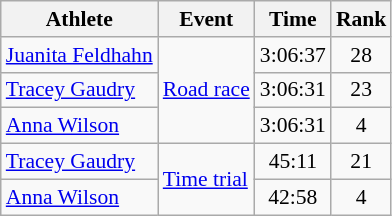<table class=wikitable style="font-size:90%">
<tr>
<th>Athlete</th>
<th>Event</th>
<th>Time</th>
<th>Rank</th>
</tr>
<tr>
<td align=left><a href='#'>Juanita Feldhahn</a></td>
<td align=left rowspan=3><a href='#'>Road race</a></td>
<td align=center>3:06:37</td>
<td align=center>28</td>
</tr>
<tr>
<td align=left><a href='#'>Tracey Gaudry</a></td>
<td align=center>3:06:31</td>
<td align=center>23</td>
</tr>
<tr>
<td align=left><a href='#'>Anna Wilson</a></td>
<td align=center>3:06:31</td>
<td align=center>4</td>
</tr>
<tr>
<td align=left><a href='#'>Tracey Gaudry</a></td>
<td align=left rowspan=2><a href='#'>Time trial</a></td>
<td align=center>45:11</td>
<td align=center>21</td>
</tr>
<tr>
<td align=left><a href='#'>Anna Wilson</a></td>
<td align=center>42:58</td>
<td align=center>4</td>
</tr>
</table>
